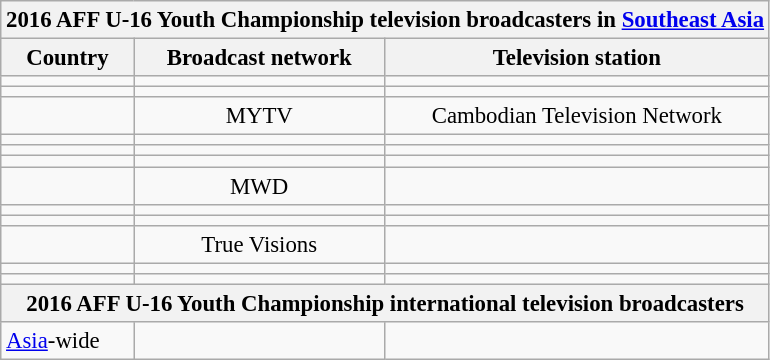<table class="wikitable" style="font-size:95%; text-align:center;">
<tr>
<th colspan="7">2016 AFF U-16 Youth Championship television broadcasters in <a href='#'>Southeast Asia</a></th>
</tr>
<tr .>
<th>Country</th>
<th>Broadcast network</th>
<th>Television station</th>
</tr>
<tr>
<td align="left"></td>
<td></td>
<td></td>
</tr>
<tr>
<td align="left"></td>
<td></td>
<td></td>
</tr>
<tr>
<td align="left"></td>
<td>MYTV</td>
<td>Cambodian Television Network</td>
</tr>
<tr>
<td align="left"></td>
<td></td>
<td></td>
</tr>
<tr>
<td align="left"></td>
<td></td>
<td></td>
</tr>
<tr>
<td align="left"></td>
<td></td>
<td></td>
</tr>
<tr>
<td align="left"></td>
<td>MWD</td>
<td></td>
</tr>
<tr>
<td align="left"></td>
<td></td>
<td></td>
</tr>
<tr>
<td align="left"></td>
<td></td>
<td></td>
</tr>
<tr>
<td align="left"></td>
<td>True Visions</td>
<td></td>
</tr>
<tr>
<td align="left"></td>
<td></td>
<td></td>
</tr>
<tr>
<td align="left"></td>
<td></td>
<td></td>
</tr>
<tr>
<th colspan="5">2016 AFF U-16 Youth Championship international television broadcasters</th>
</tr>
<tr>
<td align="left"><a href='#'>Asia</a>-wide</td>
<td></td>
<td></td>
</tr>
</table>
